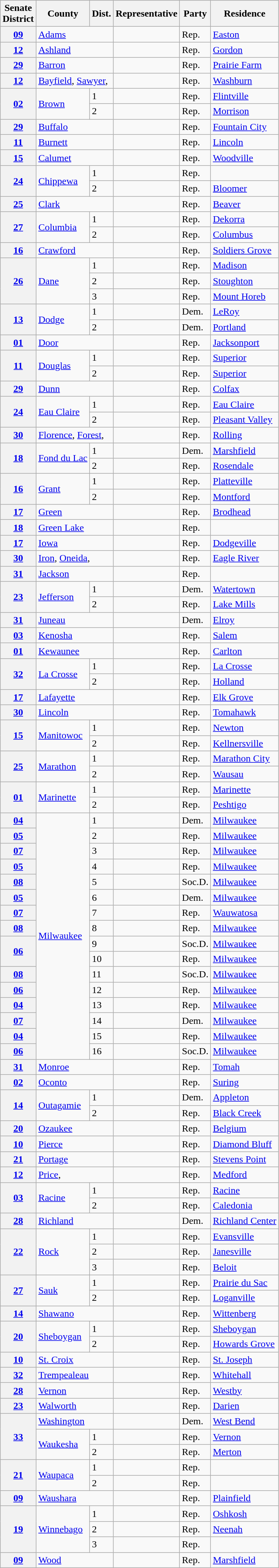<table class="wikitable sortable">
<tr>
<th>Senate<br>District</th>
<th>County</th>
<th>Dist.</th>
<th>Representative</th>
<th>Party</th>
<th>Residence</th>
</tr>
<tr>
<th><a href='#'>09</a></th>
<td text-align="left" colspan="2"><a href='#'>Adams</a> </td>
<td></td>
<td>Rep.</td>
<td><a href='#'>Easton</a></td>
</tr>
<tr>
<th><a href='#'>12</a></th>
<td text-align="left" colspan="2"><a href='#'>Ashland</a></td>
<td></td>
<td>Rep.</td>
<td><a href='#'>Gordon</a></td>
</tr>
<tr>
<th><a href='#'>29</a></th>
<td text-align="left" colspan="2"><a href='#'>Barron</a></td>
<td></td>
<td>Rep.</td>
<td><a href='#'>Prairie Farm</a></td>
</tr>
<tr>
<th><a href='#'>12</a></th>
<td text-align="left" colspan="2"><a href='#'>Bayfield</a>, <a href='#'>Sawyer</a>, </td>
<td></td>
<td>Rep.</td>
<td><a href='#'>Washburn</a></td>
</tr>
<tr>
<th rowspan="2"><a href='#'>02</a></th>
<td text-align="left" rowspan="2"><a href='#'>Brown</a></td>
<td>1</td>
<td></td>
<td>Rep.</td>
<td><a href='#'>Flintville</a></td>
</tr>
<tr>
<td>2</td>
<td></td>
<td>Rep.</td>
<td><a href='#'>Morrison</a></td>
</tr>
<tr>
<th><a href='#'>29</a></th>
<td text-align="left" colspan="2"><a href='#'>Buffalo</a> </td>
<td></td>
<td>Rep.</td>
<td><a href='#'>Fountain City</a></td>
</tr>
<tr>
<th><a href='#'>11</a></th>
<td text-align="left" colspan="2"><a href='#'>Burnett</a> </td>
<td></td>
<td>Rep.</td>
<td><a href='#'>Lincoln</a></td>
</tr>
<tr>
<th><a href='#'>15</a></th>
<td text-align="left" colspan="2"><a href='#'>Calumet</a></td>
<td></td>
<td>Rep.</td>
<td><a href='#'>Woodville</a></td>
</tr>
<tr>
<th rowspan="2"><a href='#'>24</a></th>
<td text-align="left" rowspan="2"><a href='#'>Chippewa</a> </td>
<td>1</td>
<td></td>
<td>Rep.</td>
<td></td>
</tr>
<tr>
<td>2</td>
<td></td>
<td>Rep.</td>
<td><a href='#'>Bloomer</a></td>
</tr>
<tr>
<th><a href='#'>25</a></th>
<td text-align="left" colspan="2"><a href='#'>Clark</a></td>
<td></td>
<td>Rep.</td>
<td><a href='#'>Beaver</a></td>
</tr>
<tr>
<th rowspan="2"><a href='#'>27</a></th>
<td text-align="left" rowspan="2"><a href='#'>Columbia</a></td>
<td>1</td>
<td></td>
<td>Rep.</td>
<td><a href='#'>Dekorra</a></td>
</tr>
<tr>
<td>2</td>
<td></td>
<td>Rep.</td>
<td><a href='#'>Columbus</a></td>
</tr>
<tr>
<th><a href='#'>16</a></th>
<td text-align="left" colspan="2"><a href='#'>Crawford</a></td>
<td></td>
<td>Rep.</td>
<td><a href='#'>Soldiers Grove</a></td>
</tr>
<tr>
<th rowspan="3"><a href='#'>26</a></th>
<td text-align="left" rowspan="3"><a href='#'>Dane</a></td>
<td>1</td>
<td></td>
<td>Rep.</td>
<td><a href='#'>Madison</a></td>
</tr>
<tr>
<td>2</td>
<td></td>
<td>Rep.</td>
<td><a href='#'>Stoughton</a></td>
</tr>
<tr>
<td>3</td>
<td></td>
<td>Rep.</td>
<td><a href='#'>Mount Horeb</a></td>
</tr>
<tr>
<th rowspan="2"><a href='#'>13</a></th>
<td text-align="left" rowspan="2"><a href='#'>Dodge</a></td>
<td>1</td>
<td></td>
<td>Dem.</td>
<td><a href='#'>LeRoy</a></td>
</tr>
<tr>
<td>2</td>
<td></td>
<td>Dem.</td>
<td><a href='#'>Portland</a></td>
</tr>
<tr>
<th><a href='#'>01</a></th>
<td text-align="left" colspan="2"><a href='#'>Door</a></td>
<td></td>
<td>Rep.</td>
<td><a href='#'>Jacksonport</a></td>
</tr>
<tr>
<th rowspan="2"><a href='#'>11</a></th>
<td text-align="left" rowspan="2"><a href='#'>Douglas</a></td>
<td>1</td>
<td></td>
<td>Rep.</td>
<td><a href='#'>Superior</a></td>
</tr>
<tr>
<td>2</td>
<td></td>
<td>Rep.</td>
<td><a href='#'>Superior</a></td>
</tr>
<tr>
<th><a href='#'>29</a></th>
<td text-align="left" colspan="2"><a href='#'>Dunn</a></td>
<td></td>
<td>Rep.</td>
<td><a href='#'>Colfax</a></td>
</tr>
<tr>
<th rowspan="2"><a href='#'>24</a></th>
<td rowspan="2" text-align="left"><a href='#'>Eau Claire</a></td>
<td>1</td>
<td></td>
<td>Rep.</td>
<td><a href='#'>Eau Claire</a></td>
</tr>
<tr>
<td>2</td>
<td></td>
<td>Rep.</td>
<td><a href='#'>Pleasant Valley</a></td>
</tr>
<tr>
<th><a href='#'>30</a></th>
<td text-align="left" colspan="2"><a href='#'>Florence</a>, <a href='#'>Forest</a>, </td>
<td></td>
<td>Rep.</td>
<td><a href='#'>Rolling</a></td>
</tr>
<tr>
<th rowspan="2"><a href='#'>18</a></th>
<td text-align="left" rowspan="2"><a href='#'>Fond du Lac</a></td>
<td>1</td>
<td></td>
<td>Dem.</td>
<td><a href='#'>Marshfield</a></td>
</tr>
<tr>
<td>2</td>
<td></td>
<td>Rep.</td>
<td><a href='#'>Rosendale</a></td>
</tr>
<tr>
<th rowspan="2"><a href='#'>16</a></th>
<td text-align="left" rowspan="2"><a href='#'>Grant</a></td>
<td>1</td>
<td></td>
<td>Rep.</td>
<td><a href='#'>Platteville</a></td>
</tr>
<tr>
<td>2</td>
<td></td>
<td>Rep.</td>
<td><a href='#'>Montford</a></td>
</tr>
<tr>
<th><a href='#'>17</a></th>
<td text-align="left" colspan="2"><a href='#'>Green</a></td>
<td></td>
<td>Rep.</td>
<td><a href='#'>Brodhead</a></td>
</tr>
<tr>
<th><a href='#'>18</a></th>
<td text-align="left" colspan="2"><a href='#'>Green Lake</a></td>
<td></td>
<td>Rep.</td>
<td></td>
</tr>
<tr>
<th><a href='#'>17</a></th>
<td text-align="left" colspan="2"><a href='#'>Iowa</a></td>
<td></td>
<td>Rep.</td>
<td><a href='#'>Dodgeville</a></td>
</tr>
<tr>
<th><a href='#'>30</a></th>
<td text-align="left" colspan="2"><a href='#'>Iron</a>, <a href='#'>Oneida</a>, </td>
<td></td>
<td>Rep.</td>
<td><a href='#'>Eagle River</a></td>
</tr>
<tr>
<th><a href='#'>31</a></th>
<td text-align="left" colspan="2"><a href='#'>Jackson</a></td>
<td></td>
<td>Rep.</td>
<td></td>
</tr>
<tr>
<th rowspan="2"><a href='#'>23</a></th>
<td text-align="left" rowspan="2"><a href='#'>Jefferson</a></td>
<td>1</td>
<td></td>
<td>Dem.</td>
<td><a href='#'>Watertown</a></td>
</tr>
<tr>
<td>2</td>
<td></td>
<td>Rep.</td>
<td><a href='#'>Lake Mills</a></td>
</tr>
<tr>
<th><a href='#'>31</a></th>
<td text-align="left" colspan="2"><a href='#'>Juneau</a></td>
<td></td>
<td>Dem.</td>
<td><a href='#'>Elroy</a></td>
</tr>
<tr>
<th><a href='#'>03</a></th>
<td text-align="left" colspan="2"><a href='#'>Kenosha</a></td>
<td></td>
<td>Rep.</td>
<td><a href='#'>Salem</a></td>
</tr>
<tr>
<th><a href='#'>01</a></th>
<td text-align="left" colspan="2"><a href='#'>Kewaunee</a></td>
<td></td>
<td>Rep.</td>
<td><a href='#'>Carlton</a></td>
</tr>
<tr>
<th rowspan="2"><a href='#'>32</a></th>
<td text-align="left" rowspan="2"><a href='#'>La Crosse</a></td>
<td>1</td>
<td></td>
<td>Rep.</td>
<td><a href='#'>La Crosse</a></td>
</tr>
<tr>
<td>2</td>
<td></td>
<td>Rep.</td>
<td><a href='#'>Holland</a></td>
</tr>
<tr>
<th><a href='#'>17</a></th>
<td text-align="left" colspan="2"><a href='#'>Lafayette</a></td>
<td></td>
<td>Rep.</td>
<td><a href='#'>Elk Grove</a></td>
</tr>
<tr>
<th><a href='#'>30</a></th>
<td text-align="left" colspan="2"><a href='#'>Lincoln</a></td>
<td></td>
<td>Rep.</td>
<td><a href='#'>Tomahawk</a></td>
</tr>
<tr>
<th rowspan="2"><a href='#'>15</a></th>
<td text-align="left" rowspan="2"><a href='#'>Manitowoc</a></td>
<td>1</td>
<td></td>
<td>Rep.</td>
<td><a href='#'>Newton</a></td>
</tr>
<tr>
<td>2</td>
<td></td>
<td>Rep.</td>
<td><a href='#'>Kellnersville</a></td>
</tr>
<tr>
<th rowspan="2"><a href='#'>25</a></th>
<td text-align="left" rowspan="2"><a href='#'>Marathon</a></td>
<td>1</td>
<td></td>
<td>Rep.</td>
<td><a href='#'>Marathon City</a></td>
</tr>
<tr>
<td>2</td>
<td></td>
<td>Rep.</td>
<td><a href='#'>Wausau</a></td>
</tr>
<tr>
<th rowspan="2"><a href='#'>01</a></th>
<td text-align="left" rowspan="2"><a href='#'>Marinette</a></td>
<td>1</td>
<td></td>
<td>Rep.</td>
<td><a href='#'>Marinette</a></td>
</tr>
<tr>
<td>2</td>
<td></td>
<td>Rep.</td>
<td><a href='#'>Peshtigo</a></td>
</tr>
<tr>
<th><a href='#'>04</a></th>
<td text-align="left" rowspan="16"><a href='#'>Milwaukee</a></td>
<td>1</td>
<td></td>
<td>Dem.</td>
<td><a href='#'>Milwaukee</a></td>
</tr>
<tr>
<th><a href='#'>05</a></th>
<td>2</td>
<td></td>
<td>Rep.</td>
<td><a href='#'>Milwaukee</a></td>
</tr>
<tr>
<th><a href='#'>07</a></th>
<td>3</td>
<td></td>
<td>Rep.</td>
<td><a href='#'>Milwaukee</a></td>
</tr>
<tr>
<th><a href='#'>05</a></th>
<td>4</td>
<td></td>
<td>Rep.</td>
<td><a href='#'>Milwaukee</a></td>
</tr>
<tr>
<th><a href='#'>08</a></th>
<td>5</td>
<td></td>
<td>Soc.D.</td>
<td><a href='#'>Milwaukee</a></td>
</tr>
<tr>
<th><a href='#'>05</a></th>
<td>6</td>
<td></td>
<td>Dem.</td>
<td><a href='#'>Milwaukee</a></td>
</tr>
<tr>
<th><a href='#'>07</a></th>
<td>7</td>
<td></td>
<td>Rep.</td>
<td><a href='#'>Wauwatosa</a></td>
</tr>
<tr>
<th><a href='#'>08</a></th>
<td>8</td>
<td></td>
<td>Rep.</td>
<td><a href='#'>Milwaukee</a></td>
</tr>
<tr>
<th rowspan="2"><a href='#'>06</a></th>
<td>9</td>
<td></td>
<td>Soc.D.</td>
<td><a href='#'>Milwaukee</a></td>
</tr>
<tr>
<td>10</td>
<td></td>
<td>Rep.</td>
<td><a href='#'>Milwaukee</a></td>
</tr>
<tr>
<th><a href='#'>08</a></th>
<td>11</td>
<td></td>
<td>Soc.D.</td>
<td><a href='#'>Milwaukee</a></td>
</tr>
<tr>
<th><a href='#'>06</a></th>
<td>12</td>
<td></td>
<td>Rep.</td>
<td><a href='#'>Milwaukee</a></td>
</tr>
<tr>
<th><a href='#'>04</a></th>
<td>13</td>
<td></td>
<td>Rep.</td>
<td><a href='#'>Milwaukee</a></td>
</tr>
<tr>
<th><a href='#'>07</a></th>
<td>14</td>
<td></td>
<td>Dem.</td>
<td><a href='#'>Milwaukee</a></td>
</tr>
<tr>
<th><a href='#'>04</a></th>
<td>15</td>
<td></td>
<td>Rep.</td>
<td><a href='#'>Milwaukee</a></td>
</tr>
<tr>
<th><a href='#'>06</a></th>
<td>16</td>
<td></td>
<td>Soc.D.</td>
<td><a href='#'>Milwaukee</a></td>
</tr>
<tr>
<th><a href='#'>31</a></th>
<td text-align="left" colspan="2"><a href='#'>Monroe</a></td>
<td></td>
<td>Rep.</td>
<td><a href='#'>Tomah</a></td>
</tr>
<tr>
<th><a href='#'>02</a></th>
<td text-align="left" colspan="2"><a href='#'>Oconto</a></td>
<td></td>
<td>Rep.</td>
<td><a href='#'>Suring</a></td>
</tr>
<tr>
<th rowspan="2"><a href='#'>14</a></th>
<td text-align="left" rowspan="2"><a href='#'>Outagamie</a></td>
<td>1</td>
<td></td>
<td>Dem.</td>
<td><a href='#'>Appleton</a></td>
</tr>
<tr>
<td>2</td>
<td></td>
<td>Rep.</td>
<td><a href='#'>Black Creek</a></td>
</tr>
<tr>
<th><a href='#'>20</a></th>
<td text-align="left" colspan="2"><a href='#'>Ozaukee</a></td>
<td></td>
<td>Rep.</td>
<td><a href='#'>Belgium</a></td>
</tr>
<tr>
<th><a href='#'>10</a></th>
<td text-align="left" colspan="2"><a href='#'>Pierce</a></td>
<td></td>
<td>Rep.</td>
<td><a href='#'>Diamond Bluff</a></td>
</tr>
<tr>
<th><a href='#'>21</a></th>
<td text-align="left" colspan="2"><a href='#'>Portage</a></td>
<td></td>
<td>Rep.</td>
<td><a href='#'>Stevens Point</a></td>
</tr>
<tr>
<th><a href='#'>12</a></th>
<td text-align="left" colspan="2"><a href='#'>Price</a>, </td>
<td></td>
<td>Rep.</td>
<td><a href='#'>Medford</a></td>
</tr>
<tr>
<th rowspan="2"><a href='#'>03</a></th>
<td text-align="left" rowspan="2"><a href='#'>Racine</a></td>
<td>1</td>
<td></td>
<td>Rep.</td>
<td><a href='#'>Racine</a></td>
</tr>
<tr>
<td>2</td>
<td></td>
<td>Rep.</td>
<td><a href='#'>Caledonia</a></td>
</tr>
<tr>
<th><a href='#'>28</a></th>
<td text-align="left" colspan="2"><a href='#'>Richland</a></td>
<td></td>
<td>Dem.</td>
<td><a href='#'>Richland Center</a></td>
</tr>
<tr>
<th rowspan="3"><a href='#'>22</a></th>
<td text-align="left" rowspan="3"><a href='#'>Rock</a></td>
<td>1</td>
<td></td>
<td>Rep.</td>
<td><a href='#'>Evansville</a></td>
</tr>
<tr>
<td>2</td>
<td></td>
<td>Rep.</td>
<td><a href='#'>Janesville</a></td>
</tr>
<tr>
<td>3</td>
<td></td>
<td>Rep.</td>
<td><a href='#'>Beloit</a></td>
</tr>
<tr>
<th rowspan="2"><a href='#'>27</a></th>
<td text-align="left" rowspan="2"><a href='#'>Sauk</a></td>
<td>1</td>
<td></td>
<td>Rep.</td>
<td><a href='#'>Prairie du Sac</a></td>
</tr>
<tr>
<td>2</td>
<td></td>
<td>Rep.</td>
<td><a href='#'>Loganville</a></td>
</tr>
<tr>
<th><a href='#'>14</a></th>
<td text-align="left" colspan="2"><a href='#'>Shawano</a></td>
<td></td>
<td>Rep.</td>
<td><a href='#'>Wittenberg</a></td>
</tr>
<tr>
<th rowspan="2"><a href='#'>20</a></th>
<td text-align="left" rowspan="2"><a href='#'>Sheboygan</a></td>
<td>1</td>
<td></td>
<td>Rep.</td>
<td><a href='#'>Sheboygan</a></td>
</tr>
<tr>
<td>2</td>
<td></td>
<td>Rep.</td>
<td><a href='#'>Howards Grove</a></td>
</tr>
<tr>
<th><a href='#'>10</a></th>
<td text-align="left" colspan="2"><a href='#'>St. Croix</a></td>
<td></td>
<td>Rep.</td>
<td><a href='#'>St. Joseph</a></td>
</tr>
<tr>
<th><a href='#'>32</a></th>
<td text-align="left" colspan="2"><a href='#'>Trempealeau</a></td>
<td></td>
<td>Rep.</td>
<td><a href='#'>Whitehall</a></td>
</tr>
<tr>
<th><a href='#'>28</a></th>
<td text-align="left" colspan="2"><a href='#'>Vernon</a></td>
<td></td>
<td>Rep.</td>
<td><a href='#'>Westby</a></td>
</tr>
<tr>
<th><a href='#'>23</a></th>
<td text-align="left" colspan="2"><a href='#'>Walworth</a></td>
<td></td>
<td>Rep.</td>
<td><a href='#'>Darien</a></td>
</tr>
<tr>
<th rowspan="3"><a href='#'>33</a></th>
<td text-align="left" colspan="2"><a href='#'>Washington</a></td>
<td></td>
<td>Dem.</td>
<td><a href='#'>West Bend</a></td>
</tr>
<tr>
<td text-align="left" rowspan="2"><a href='#'>Waukesha</a></td>
<td>1</td>
<td></td>
<td>Rep.</td>
<td><a href='#'>Vernon</a></td>
</tr>
<tr>
<td>2</td>
<td></td>
<td>Rep.</td>
<td><a href='#'>Merton</a></td>
</tr>
<tr>
<th rowspan="2"><a href='#'>21</a></th>
<td text-align="left" rowspan="2"><a href='#'>Waupaca</a></td>
<td>1</td>
<td></td>
<td>Rep.</td>
<td></td>
</tr>
<tr>
<td>2</td>
<td></td>
<td>Rep.</td>
<td></td>
</tr>
<tr>
<th><a href='#'>09</a></th>
<td text-align="left" colspan="2"><a href='#'>Waushara</a></td>
<td></td>
<td>Rep.</td>
<td><a href='#'>Plainfield</a></td>
</tr>
<tr>
<th rowspan="3"><a href='#'>19</a></th>
<td text-align="left" rowspan="3"><a href='#'>Winnebago</a></td>
<td>1</td>
<td></td>
<td>Rep.</td>
<td><a href='#'>Oshkosh</a></td>
</tr>
<tr>
<td>2</td>
<td></td>
<td>Rep.</td>
<td><a href='#'>Neenah</a></td>
</tr>
<tr>
<td>3</td>
<td></td>
<td>Rep.</td>
<td></td>
</tr>
<tr>
<th><a href='#'>09</a></th>
<td text-align="left" colspan="2"><a href='#'>Wood</a></td>
<td></td>
<td>Rep.</td>
<td><a href='#'>Marshfield</a></td>
</tr>
</table>
